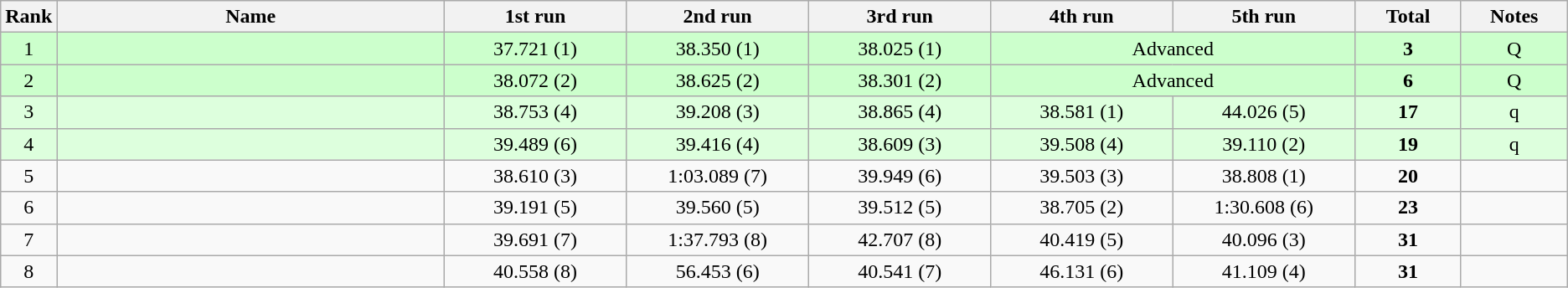<table class="sortable wikitable" style="text-align:center;">
<tr>
<th>Rank</th>
<th style="width:20em">Name</th>
<th style="width:9em">1st run</th>
<th style="width:9em">2nd run</th>
<th style="width:9em">3rd run</th>
<th style="width:9em">4th run</th>
<th style="width:9em">5th run</th>
<th style="width:5em">Total</th>
<th style="width:5em">Notes</th>
</tr>
<tr bgcolor=ccffcc>
<td>1</td>
<td align=left></td>
<td>37.721 (1)</td>
<td>38.350 (1)</td>
<td>38.025 (1)</td>
<td colspan=2>Advanced</td>
<td><strong>3</strong></td>
<td>Q</td>
</tr>
<tr bgcolor=ccffcc>
<td>2</td>
<td align=left></td>
<td>38.072 (2)</td>
<td>38.625 (2)</td>
<td>38.301 (2)</td>
<td colspan=2>Advanced</td>
<td><strong>6</strong></td>
<td>Q</td>
</tr>
<tr bgcolor=ddffdd>
<td>3</td>
<td align=left></td>
<td>38.753 (4)</td>
<td>39.208 (3)</td>
<td>38.865 (4)</td>
<td>38.581 (1)</td>
<td>44.026 (5)</td>
<td><strong>17</strong></td>
<td>q</td>
</tr>
<tr bgcolor=ddffdd>
<td>4</td>
<td align=left></td>
<td>39.489 (6)</td>
<td>39.416 (4)</td>
<td>38.609 (3)</td>
<td>39.508 (4)</td>
<td>39.110 (2)</td>
<td><strong>19</strong></td>
<td>q</td>
</tr>
<tr>
<td>5</td>
<td align=left></td>
<td>38.610 (3)</td>
<td>1:03.089 (7)</td>
<td>39.949 (6)</td>
<td>39.503 (3)</td>
<td>38.808 (1)</td>
<td><strong>20</strong></td>
<td></td>
</tr>
<tr>
<td>6</td>
<td align=left></td>
<td>39.191 (5)</td>
<td>39.560 (5)</td>
<td>39.512 (5)</td>
<td>38.705 (2)</td>
<td>1:30.608 (6)</td>
<td><strong>23</strong></td>
<td></td>
</tr>
<tr>
<td>7</td>
<td align=left></td>
<td>39.691 (7)</td>
<td>1:37.793 (8)</td>
<td>42.707 (8)</td>
<td>40.419 (5)</td>
<td>40.096 (3)</td>
<td><strong>31</strong></td>
<td></td>
</tr>
<tr>
<td>8</td>
<td align=left></td>
<td>40.558 (8)</td>
<td>56.453 (6)</td>
<td>40.541 (7)</td>
<td>46.131 (6)</td>
<td>41.109 (4)</td>
<td><strong>31</strong></td>
<td></td>
</tr>
</table>
